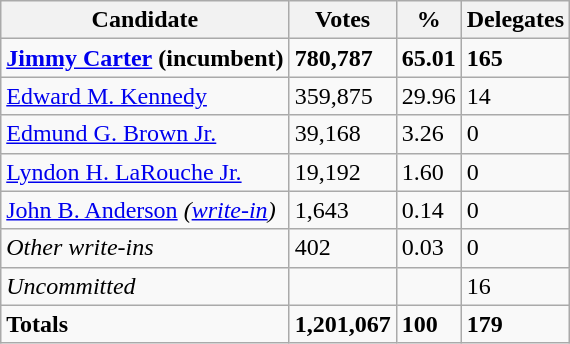<table class="wikitable">
<tr>
<th>Candidate</th>
<th>Votes</th>
<th>%</th>
<th>Delegates</th>
</tr>
<tr>
<td><strong><a href='#'>Jimmy Carter</a></strong> <strong>(incumbent)</strong></td>
<td><strong>780,787</strong></td>
<td><strong>65.01</strong></td>
<td><strong>165</strong></td>
</tr>
<tr>
<td><a href='#'>Edward M. Kennedy</a></td>
<td>359,875</td>
<td>29.96</td>
<td>14</td>
</tr>
<tr>
<td><a href='#'>Edmund G. Brown Jr.</a></td>
<td>39,168</td>
<td>3.26</td>
<td>0</td>
</tr>
<tr>
<td><a href='#'>Lyndon H. LaRouche Jr.</a></td>
<td>19,192</td>
<td>1.60</td>
<td>0</td>
</tr>
<tr>
<td><a href='#'>John B. Anderson</a> <em>(<a href='#'>write-in</a>)</em></td>
<td>1,643</td>
<td>0.14</td>
<td>0</td>
</tr>
<tr>
<td><em>Other write-ins</em></td>
<td>402</td>
<td>0.03</td>
<td>0</td>
</tr>
<tr>
<td><em>Uncommitted</em></td>
<td></td>
<td></td>
<td>16</td>
</tr>
<tr>
<td><strong>Totals</strong></td>
<td><strong>1,201,067</strong></td>
<td><strong>100</strong></td>
<td><strong>179</strong></td>
</tr>
</table>
